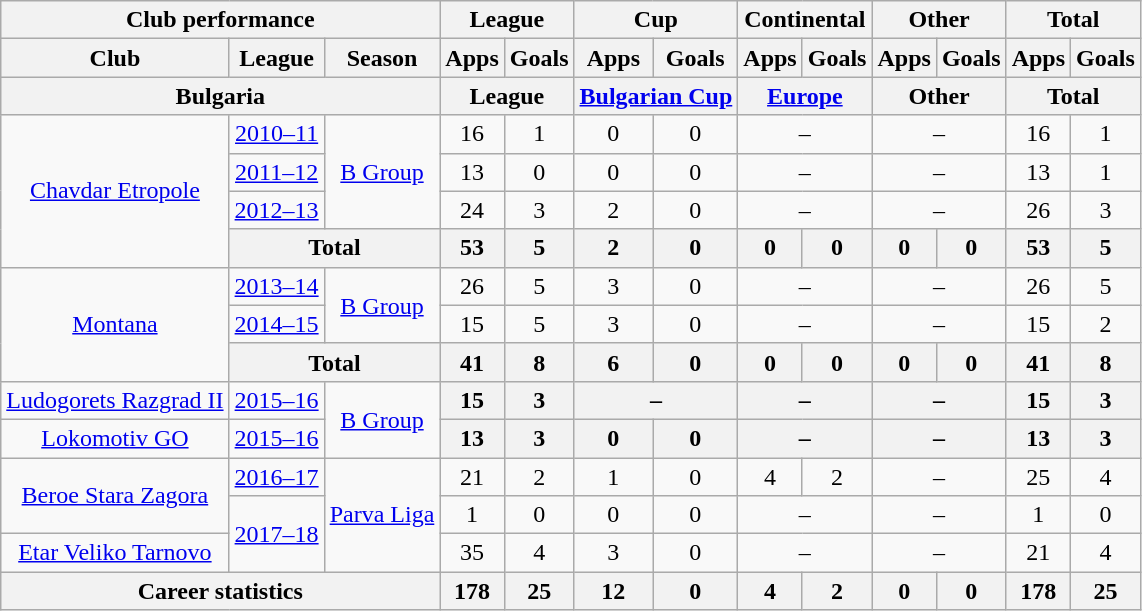<table class="wikitable" style="text-align: center">
<tr>
<th Colspan="3">Club performance</th>
<th Colspan="2">League</th>
<th Colspan="2">Cup</th>
<th Colspan="2">Continental</th>
<th Colspan="2">Other</th>
<th Colspan="3">Total</th>
</tr>
<tr>
<th>Club</th>
<th>League</th>
<th>Season</th>
<th>Apps</th>
<th>Goals</th>
<th>Apps</th>
<th>Goals</th>
<th>Apps</th>
<th>Goals</th>
<th>Apps</th>
<th>Goals</th>
<th>Apps</th>
<th>Goals</th>
</tr>
<tr>
<th Colspan="3">Bulgaria</th>
<th Colspan="2">League</th>
<th Colspan="2"><a href='#'>Bulgarian Cup</a></th>
<th Colspan="2"><a href='#'>Europe</a></th>
<th Colspan="2">Other</th>
<th Colspan="2">Total</th>
</tr>
<tr>
<td rowspan=4><a href='#'>Chavdar Etropole</a></td>
<td><a href='#'>2010–11</a></td>
<td rowspan=3><a href='#'>B Group</a></td>
<td>16</td>
<td>1</td>
<td>0</td>
<td>0</td>
<td colspan="2">–</td>
<td colspan="2">–</td>
<td>16</td>
<td>1</td>
</tr>
<tr>
<td><a href='#'>2011–12</a></td>
<td>13</td>
<td>0</td>
<td>0</td>
<td>0</td>
<td colspan="2">–</td>
<td colspan="2">–</td>
<td>13</td>
<td>1</td>
</tr>
<tr>
<td><a href='#'>2012–13</a></td>
<td>24</td>
<td>3</td>
<td>2</td>
<td>0</td>
<td colspan="2">–</td>
<td colspan="2">–</td>
<td>26</td>
<td>3</td>
</tr>
<tr>
<th colspan=2>Total</th>
<th>53</th>
<th>5</th>
<th>2</th>
<th>0</th>
<th>0</th>
<th>0</th>
<th>0</th>
<th>0</th>
<th>53</th>
<th>5</th>
</tr>
<tr>
<td rowspan=3><a href='#'>Montana</a></td>
<td><a href='#'>2013–14</a></td>
<td rowspan=2><a href='#'>B Group</a></td>
<td>26</td>
<td>5</td>
<td>3</td>
<td>0</td>
<td colspan="2">–</td>
<td colspan="2">–</td>
<td>26</td>
<td>5</td>
</tr>
<tr>
<td><a href='#'>2014–15</a></td>
<td>15</td>
<td>5</td>
<td>3</td>
<td>0</td>
<td colspan="2">–</td>
<td colspan="2">–</td>
<td>15</td>
<td>2</td>
</tr>
<tr>
<th colspan=2>Total</th>
<th>41</th>
<th>8</th>
<th>6</th>
<th>0</th>
<th>0</th>
<th>0</th>
<th>0</th>
<th>0</th>
<th>41</th>
<th>8</th>
</tr>
<tr>
<td rowspan=1><a href='#'>Ludogorets Razgrad II</a></td>
<td><a href='#'>2015–16</a></td>
<td rowspan=2><a href='#'>B Group</a></td>
<th>15</th>
<th>3</th>
<th colspan="2">–</th>
<th colspan="2">–</th>
<th colspan="2">–</th>
<th>15</th>
<th>3</th>
</tr>
<tr>
<td rowspan=1><a href='#'>Lokomotiv GO</a></td>
<td><a href='#'>2015–16</a></td>
<th>13</th>
<th>3</th>
<th>0</th>
<th>0</th>
<th colspan="2">–</th>
<th colspan="2">–</th>
<th>13</th>
<th>3</th>
</tr>
<tr>
<td rowspan=2><a href='#'>Beroe Stara Zagora</a></td>
<td><a href='#'>2016–17</a></td>
<td rowspan=3><a href='#'>Parva Liga</a></td>
<td>21</td>
<td>2</td>
<td>1</td>
<td>0</td>
<td>4</td>
<td>2</td>
<td colspan="2">–</td>
<td>25</td>
<td>4</td>
</tr>
<tr>
<td rowspan=2><a href='#'>2017–18</a></td>
<td>1</td>
<td>0</td>
<td>0</td>
<td>0</td>
<td colspan="2">–</td>
<td colspan="2">–</td>
<td>1</td>
<td>0</td>
</tr>
<tr>
<td rowspan=1><a href='#'>Etar Veliko Tarnovo</a></td>
<td>35</td>
<td>4</td>
<td>3</td>
<td>0</td>
<td colspan="2">–</td>
<td colspan="2">–</td>
<td>21</td>
<td>4</td>
</tr>
<tr>
<th colspan="3">Career statistics</th>
<th>178</th>
<th>25</th>
<th>12</th>
<th>0</th>
<th>4</th>
<th>2</th>
<th>0</th>
<th>0</th>
<th>178</th>
<th>25</th>
</tr>
</table>
